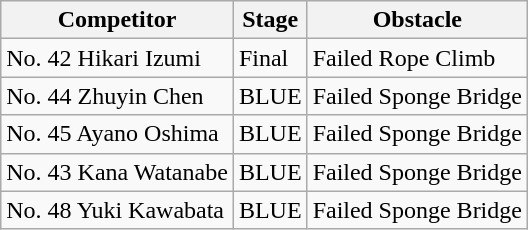<table class="wikitable">
<tr>
<th>Competitor</th>
<th>Stage</th>
<th>Obstacle</th>
</tr>
<tr>
<td>No. 42 Hikari Izumi</td>
<td>Final</td>
<td>Failed Rope Climb</td>
</tr>
<tr>
<td>No. 44 Zhuyin Chen</td>
<td>BLUE</td>
<td>Failed Sponge Bridge</td>
</tr>
<tr>
<td>No. 45 Ayano Oshima</td>
<td>BLUE</td>
<td>Failed Sponge Bridge</td>
</tr>
<tr>
<td>No. 43 Kana Watanabe</td>
<td>BLUE</td>
<td>Failed Sponge Bridge</td>
</tr>
<tr>
<td>No. 48 Yuki Kawabata</td>
<td>BLUE</td>
<td>Failed Sponge Bridge</td>
</tr>
</table>
